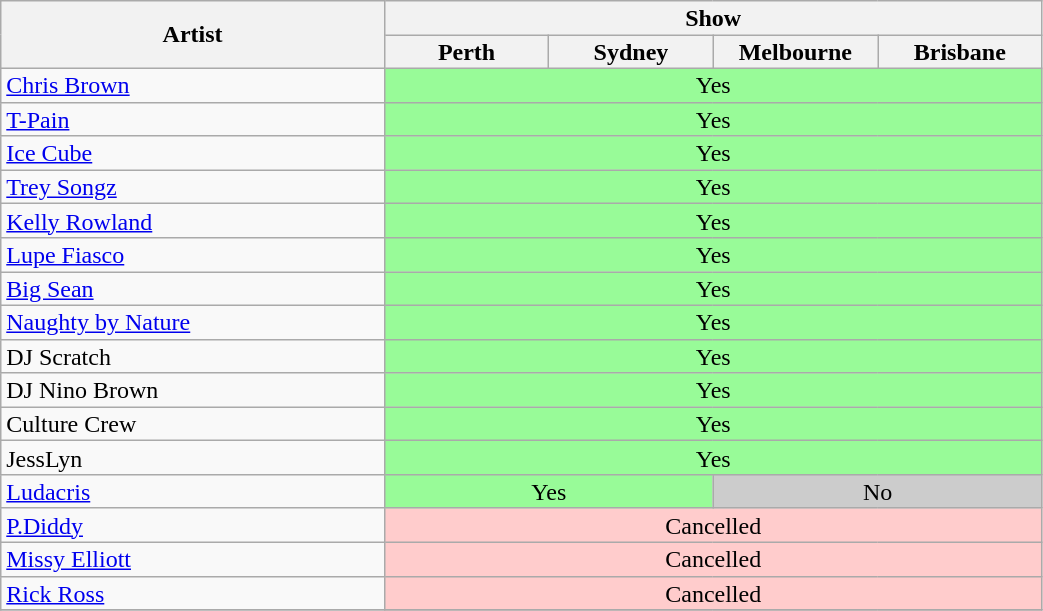<table class="wikitable" width="55%" style="font-size:1em; line-height:0.95em;">
<tr>
<th width=28% rowspan="2">Artist</th>
<th colspan="5">Show</th>
</tr>
<tr>
<th width=12%>Perth</th>
<th width=12%>Sydney</th>
<th width=12%>Melbourne</th>
<th width=12%>Brisbane</th>
</tr>
<tr align=center>
<td align=left><a href='#'>Chris Brown</a></td>
<td colspan="4" style="background:#98FB98">Yes</td>
</tr>
<tr align=center>
<td align=left><a href='#'>T-Pain</a></td>
<td colspan="4" style="background:#98FB98">Yes</td>
</tr>
<tr align=center>
<td align=left><a href='#'>Ice Cube</a></td>
<td colspan="4" style="background:#98FB98">Yes</td>
</tr>
<tr align=center>
<td align=left><a href='#'>Trey Songz</a></td>
<td colspan="4" style="background:#98FB98">Yes</td>
</tr>
<tr align=center>
<td align=left><a href='#'>Kelly Rowland</a></td>
<td colspan="4" style="background:#98FB98">Yes</td>
</tr>
<tr align=center>
<td align=left><a href='#'>Lupe Fiasco</a></td>
<td colspan="4" style="background:#98FB98">Yes</td>
</tr>
<tr align=center>
<td align=left><a href='#'>Big Sean</a></td>
<td colspan="4" style="background:#98FB98">Yes</td>
</tr>
<tr align=center>
<td align=left><a href='#'>Naughty by Nature</a></td>
<td colspan="4" style="background:#98FB98">Yes</td>
</tr>
<tr align=center>
<td align=left>DJ Scratch</td>
<td colspan="4" style="background:#98FB98">Yes</td>
</tr>
<tr align=center>
<td align=left>DJ Nino Brown</td>
<td colspan="4" style="background:#98FB98">Yes</td>
</tr>
<tr align=center>
<td align=left>Culture Crew</td>
<td colspan="4" style="background:#98FB98">Yes</td>
</tr>
<tr align=center>
<td align=left>JessLyn</td>
<td colspan="4" style="background:#98FB98">Yes</td>
</tr>
<tr align=center>
<td align=left><a href='#'>Ludacris</a></td>
<td colspan="2" style="background:#98FB98">Yes</td>
<td colspan="2" style="background:#ccc">No</td>
</tr>
<tr align=center>
<td align=left><a href='#'>P.Diddy</a></td>
<td colspan="4" style="background:#ffcccc">Cancelled</td>
</tr>
<tr align=center>
<td align=left><a href='#'>Missy Elliott</a></td>
<td colspan="4" style="background:#ffcccc">Cancelled</td>
</tr>
<tr align=center>
<td align=left><a href='#'>Rick Ross</a></td>
<td colspan="4" style="background:#ffcccc">Cancelled</td>
</tr>
<tr align=center>
</tr>
</table>
